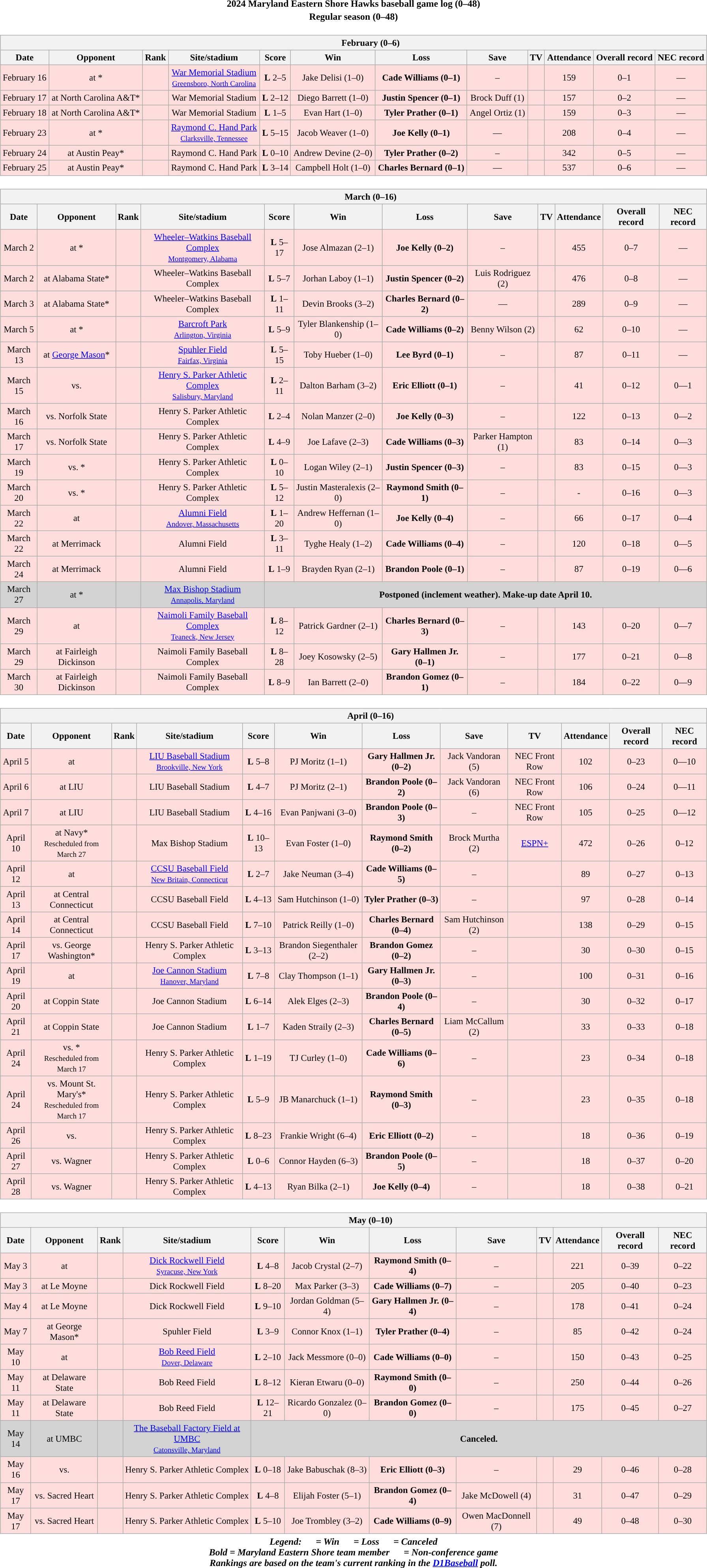<table class="toccolours" width=95% style="clear:both; margin:1.5em auto; text-align:center;">
<tr>
<th colspan=2>2024 Maryland Eastern Shore Hawks baseball game log (0–48)</th>
</tr>
<tr>
<th colspan=2>Regular season (0–48)</th>
</tr>
<tr valign="top">
<td><br><table class="wikitable collapsible collapsed" style="margin:auto; width:100%; text-align:center; font-size:95%">
<tr>
<th colspan=12 style="padding-left:4em;">February (0–6)</th>
</tr>
<tr>
<th>Date</th>
<th>Opponent</th>
<th>Rank</th>
<th>Site/stadium</th>
<th>Score</th>
<th>Win</th>
<th>Loss</th>
<th>Save</th>
<th>TV</th>
<th>Attendance</th>
<th>Overall record</th>
<th>NEC record</th>
</tr>
<tr align="center" bgcolor="ffdddd">
<td>February 16</td>
<td>at *</td>
<td></td>
<td><a href='#'>War Memorial Stadium</a><br><small><a href='#'>Greensboro, North Carolina</a></small></td>
<td><strong>L</strong> 2–5</td>
<td>Jake Delisi (1–0)</td>
<td><strong>Cade Williams (0–1)</strong></td>
<td>–</td>
<td></td>
<td>159</td>
<td>0–1</td>
<td>—</td>
</tr>
<tr align="center" bgcolor ="ffdddd">
<td>February 17</td>
<td>at North Carolina A&T*</td>
<td></td>
<td>War Memorial Stadium</td>
<td><strong>L</strong> 2–12</td>
<td>Diego Barrett (1–0)</td>
<td><strong>Justin Spencer (0–1)</strong></td>
<td>Brock Duff (1)</td>
<td></td>
<td>157</td>
<td>0–2</td>
<td>—</td>
</tr>
<tr align="center" bgcolor ="ffdddd">
<td>February 18</td>
<td>at North Carolina A&T*</td>
<td></td>
<td>War Memorial Stadium</td>
<td><strong>L</strong> 1–5</td>
<td>Evan Hart (1–0)</td>
<td><strong>Tyler Prather (0–1)</strong></td>
<td>Angel Ortiz (1)</td>
<td></td>
<td>159</td>
<td>0–3</td>
<td>—</td>
</tr>
<tr align="center" bgcolor="ffdddd">
<td>February 23</td>
<td>at *</td>
<td></td>
<td><a href='#'>Raymond C. Hand Park</a><br><small><a href='#'>Clarksville, Tennessee</a></small></td>
<td><strong>L</strong> 5–15</td>
<td>Jacob Weaver (1–0)</td>
<td><strong>Joe Kelly (0–1)</strong></td>
<td>—</td>
<td></td>
<td>208</td>
<td>0–4</td>
<td>—</td>
</tr>
<tr align="center" bgcolor ="ffdddd">
<td>February 24</td>
<td>at Austin Peay*</td>
<td></td>
<td>Raymond C. Hand Park</td>
<td><strong>L</strong> 0–10</td>
<td>Andrew Devine (2–0)</td>
<td><strong>Tyler Prather (0–2)</strong></td>
<td>–</td>
<td></td>
<td>342</td>
<td>0–5</td>
<td>—</td>
</tr>
<tr align="center" bgcolor ="ffdddd">
<td>February 25</td>
<td>at Austin Peay*</td>
<td></td>
<td>Raymond C. Hand Park</td>
<td><strong>L</strong> 3–14</td>
<td>Campbell Holt (1–0)</td>
<td><strong>Charles Bernard (0–1)</strong></td>
<td>—</td>
<td></td>
<td>537</td>
<td>0–6</td>
<td>—</td>
</tr>
</table>
</td>
</tr>
<tr>
<td><br><table class="wikitable collapsible collapsed" style="margin:auto; width:100%; text-align:center; font-size:95%">
<tr>
<th colspan=12 style="padding-left:4em;">March (0–16)</th>
</tr>
<tr>
<th>Date</th>
<th>Opponent</th>
<th>Rank</th>
<th>Site/stadium</th>
<th>Score</th>
<th>Win</th>
<th>Loss</th>
<th>Save</th>
<th>TV</th>
<th>Attendance</th>
<th>Overall record</th>
<th>NEC record</th>
</tr>
<tr align="center" bgcolor="ffdddd">
<td>March 2</td>
<td>at *</td>
<td></td>
<td><a href='#'>Wheeler–Watkins Baseball Complex</a><br><small><a href='#'>Montgomery, Alabama</a></small></td>
<td><strong>L</strong> 5–17</td>
<td>Jose Almazan (2–1)</td>
<td><strong>Joe Kelly (0–2)</strong></td>
<td>–</td>
<td></td>
<td>455</td>
<td>0–7</td>
<td>—</td>
</tr>
<tr align="center" bgcolor="ffdddd">
<td>March 2</td>
<td>at Alabama State*</td>
<td></td>
<td>Wheeler–Watkins Baseball Complex</td>
<td><strong>L</strong> 5–7</td>
<td>Jorhan Laboy (1–1)</td>
<td><strong>Justin Spencer (0–2)</strong></td>
<td>Luis Rodriguez (2)</td>
<td></td>
<td>476</td>
<td>0–8</td>
<td>—</td>
</tr>
<tr align="center" bgcolor="ffdddd">
<td>March 3</td>
<td>at Alabama State*</td>
<td></td>
<td>Wheeler–Watkins Baseball Complex</td>
<td><strong>L</strong> 1–11</td>
<td>Devin Brooks (3–2)</td>
<td><strong>Charles Bernard (0–2)</strong></td>
<td>—</td>
<td></td>
<td>289</td>
<td>0–9</td>
<td>—</td>
</tr>
<tr align="center" bgcolor="ffdddd">
<td>March 5</td>
<td>at *</td>
<td></td>
<td><a href='#'>Barcroft Park</a><br><small><a href='#'>Arlington, Virginia</a></small></td>
<td><strong>L</strong> 5–9</td>
<td>Tyler Blankenship (1–0)</td>
<td><strong>Cade Williams (0–2)</strong></td>
<td>Benny Wilson (2)</td>
<td></td>
<td>62</td>
<td>0–10</td>
<td>—</td>
</tr>
<tr align="center" bgcolor="ffdddd">
<td>March 13</td>
<td>at <a href='#'>George Mason</a>*</td>
<td></td>
<td><a href='#'>Spuhler Field</a><br><small><a href='#'>Fairfax, Virginia</a></small></td>
<td><strong>L</strong> 5–15</td>
<td>Toby Hueber (1–0)</td>
<td><strong>Lee Byrd (0–1)</strong></td>
<td>–</td>
<td></td>
<td>87</td>
<td>0–11</td>
<td>—</td>
</tr>
<tr align="center" bgcolor="ffdddd">
<td>March 15</td>
<td>vs. </td>
<td></td>
<td><a href='#'>Henry S. Parker Athletic Complex</a><br><small><a href='#'>Salisbury, Maryland</a></small></td>
<td><strong>L</strong> 2–11</td>
<td>Dalton Barham (3–2)</td>
<td><strong>Eric Elliott (0–1)</strong></td>
<td>–</td>
<td></td>
<td>41</td>
<td>0–12</td>
<td>0—1</td>
</tr>
<tr align="center" bgcolor="ffdddd">
<td>March 16</td>
<td>vs. Norfolk State</td>
<td></td>
<td>Henry S. Parker Athletic Complex</td>
<td><strong>L</strong> 2–4</td>
<td>Nolan Manzer (2–0)</td>
<td><strong>Joe Kelly (0–3)</strong></td>
<td>–</td>
<td></td>
<td>122</td>
<td>0–13</td>
<td>0—2</td>
</tr>
<tr align="center" bgcolor="ffdddd">
<td>March 17</td>
<td>vs. Norfolk State</td>
<td></td>
<td>Henry S. Parker Athletic Complex</td>
<td><strong>L</strong> 4–9</td>
<td>Joe Lafave (2–3)</td>
<td><strong>Cade Williams (0–3)</strong></td>
<td>Parker Hampton (1)</td>
<td></td>
<td>83</td>
<td>0–14</td>
<td>0—3</td>
</tr>
<tr align="center" bgcolor="ffdddd">
<td>March 19</td>
<td>vs. *</td>
<td></td>
<td>Henry S. Parker Athletic Complex</td>
<td><strong>L</strong> 0–10</td>
<td>Logan Wiley (2–1)</td>
<td><strong>Justin Spencer (0–3)</strong></td>
<td>–</td>
<td></td>
<td>83</td>
<td>0–15</td>
<td>0—3</td>
</tr>
<tr align="center" bgcolor="ffdddd">
<td>March 20</td>
<td>vs. *</td>
<td></td>
<td>Henry S. Parker Athletic Complex</td>
<td><strong>L</strong> 5–12</td>
<td>Justin Masteralexis (2–0)</td>
<td><strong>Raymond Smith (0–1)</strong></td>
<td>–</td>
<td></td>
<td>-</td>
<td>0–16</td>
<td>0—3</td>
</tr>
<tr align="center" bgcolor="ffdddd">
<td>March 22</td>
<td>at </td>
<td></td>
<td><a href='#'>Alumni Field</a><br><small><a href='#'>Andover, Massachusetts</a></small></td>
<td><strong>L</strong> 1–20</td>
<td>Andrew Heffernan (1–0)</td>
<td><strong>Joe Kelly (0–4)</strong></td>
<td>–</td>
<td></td>
<td>66</td>
<td>0–17</td>
<td>0—4</td>
</tr>
<tr align="center" bgcolor="ffdddd">
<td>March 22</td>
<td>at Merrimack</td>
<td></td>
<td>Alumni Field</td>
<td><strong>L</strong> 3–11</td>
<td>Tyghe Healy (1–2)</td>
<td><strong>Cade Williams (0–4)</strong></td>
<td>–</td>
<td></td>
<td>120</td>
<td>0–18</td>
<td>0—5</td>
</tr>
<tr align="center" bgcolor="ffdddd">
<td>March 24</td>
<td>at Merrimack</td>
<td></td>
<td>Alumni Field</td>
<td><strong>L</strong> 1–9</td>
<td>Brayden Ryan (2–1)</td>
<td><strong>Brandon Poole (0–1)</strong></td>
<td>–</td>
<td></td>
<td>87</td>
<td>0–19</td>
<td>0—6</td>
</tr>
<tr bgcolor="D3D3D3">
<td>March 27</td>
<td>at *</td>
<td></td>
<td><a href='#'>Max Bishop Stadium</a><br><small><a href='#'>Annapolis, Maryland</a></small></td>
<td colspan="8"><strong>Postponed (inclement weather). Make-up date April 10.</strong></td>
</tr>
<tr align="center" bgcolor="ffdddd">
<td>March 29</td>
<td>at </td>
<td></td>
<td><a href='#'>Naimoli Family Baseball Complex</a><br><small><a href='#'>Teaneck, New Jersey</a></small></td>
<td><strong>L</strong> 8–12</td>
<td>Patrick Gardner (2–1)</td>
<td><strong>Charles Bernard (0–3)</strong></td>
<td>–</td>
<td></td>
<td>143</td>
<td>0–20</td>
<td>0—7</td>
</tr>
<tr align="center" bgcolor="ffdddd">
<td>March 29</td>
<td>at Fairleigh Dickinson</td>
<td></td>
<td>Naimoli Family Baseball Complex</td>
<td><strong>L</strong> 8–28</td>
<td>Joey Kosowsky (2–5)</td>
<td><strong>Gary Hallmen Jr. (0–1)</strong></td>
<td>–</td>
<td></td>
<td>177</td>
<td>0–21</td>
<td>0—8</td>
</tr>
<tr align="center" bgcolor="ffdddd">
<td>March 30</td>
<td>at Fairleigh Dickinson</td>
<td></td>
<td>Naimoli Family Baseball Complex</td>
<td><strong>L</strong> 8–9</td>
<td>Ian Barrett (2–0)</td>
<td><strong>Brandon Gomez (0–1)</strong></td>
<td>–</td>
<td></td>
<td>184</td>
<td>0–22</td>
<td>0—9</td>
</tr>
</table>
</td>
</tr>
<tr>
<td><br><table class="wikitable collapsible collapsed" style="margin:auto; width:100%; text-align:center; font-size:95%">
<tr>
<th colspan=12 style="padding-left:4em;">April (0–16)</th>
</tr>
<tr>
<th>Date</th>
<th>Opponent</th>
<th>Rank</th>
<th>Site/stadium</th>
<th>Score</th>
<th>Win</th>
<th>Loss</th>
<th>Save</th>
<th>TV</th>
<th>Attendance</th>
<th>Overall record</th>
<th>NEC record</th>
</tr>
<tr align="center" bgcolor="ffdddd">
<td>April 5</td>
<td>at </td>
<td></td>
<td><a href='#'>LIU Baseball Stadium</a><br><small><a href='#'>Brookville, New York</a></small></td>
<td><strong>L</strong> 5–8</td>
<td>PJ Moritz (1–1)</td>
<td><strong>Gary Hallmen Jr. (0–2)</strong></td>
<td>Jack Vandoran (5)</td>
<td>NEC Front Row</td>
<td>102</td>
<td>0–23</td>
<td>0—10</td>
</tr>
<tr align="center" bgcolor="ffdddd">
<td>April 6</td>
<td>at LIU</td>
<td></td>
<td>LIU Baseball Stadium</td>
<td><strong>L</strong> 4–7</td>
<td>PJ Moritz (2–1)</td>
<td><strong>Brandon Poole (0–2)</strong></td>
<td>Jack Vandoran (6)</td>
<td>NEC Front Row</td>
<td>106</td>
<td>0–24</td>
<td>0—11</td>
</tr>
<tr align="center" bgcolor="ffdddd">
<td>April 7</td>
<td>at LIU</td>
<td></td>
<td>LIU Baseball Stadium</td>
<td><strong>L</strong> 4–16</td>
<td>Evan Panjwani (3–0)</td>
<td><strong>Brandon Poole (0–3)</strong></td>
<td>–</td>
<td>NEC Front Row</td>
<td>105</td>
<td>0–25</td>
<td>0—12</td>
</tr>
<tr align="center" bgcolor="ffdddd">
<td>April 10</td>
<td>at Navy*<br><small>Rescheduled from March 27</small></td>
<td></td>
<td>Max Bishop Stadium</td>
<td><strong>L</strong> 10–13</td>
<td>Evan Foster (1–0)</td>
<td><strong>Raymond Smith (0–2)</strong></td>
<td>Brock Murtha (2)</td>
<td><a href='#'>ESPN+</a></td>
<td>472</td>
<td>0–26</td>
<td>0–12</td>
</tr>
<tr align="center" bgcolor="ffdddd">
<td>April 12</td>
<td>at </td>
<td></td>
<td><a href='#'>CCSU Baseball Field</a><br><small><a href='#'>New Britain, Connecticut</a></small></td>
<td><strong>L</strong> 2–7</td>
<td>Jake Neuman (3–4)</td>
<td><strong>Cade Williams (0–5)</strong></td>
<td>–</td>
<td></td>
<td>89</td>
<td>0–27</td>
<td>0–13</td>
</tr>
<tr align="center" bgcolor="ffdddd">
<td>April 13</td>
<td>at Central Connecticut</td>
<td></td>
<td>CCSU Baseball Field</td>
<td><strong>L</strong> 4–13</td>
<td>Sam Hutchinson (1–0)</td>
<td><strong>Tyler Prather (0–3)</strong></td>
<td>–</td>
<td></td>
<td>97</td>
<td>0–28</td>
<td>0–14</td>
</tr>
<tr align="center" bgcolor="ffdddd">
<td>April 14</td>
<td>at Central Connecticut</td>
<td></td>
<td>CCSU Baseball Field</td>
<td><strong>L</strong> 7–10</td>
<td>Patrick Reilly (1–0)</td>
<td><strong>Charles Bernard (0–4)</strong></td>
<td>Sam Hutchinson (2)</td>
<td></td>
<td>138</td>
<td>0–29</td>
<td>0–15</td>
</tr>
<tr align="center" bgcolor="ffdddd">
<td>April 17</td>
<td>vs. George Washington*</td>
<td></td>
<td>Henry S. Parker Athletic Complex</td>
<td><strong>L</strong> 3–13</td>
<td>Brandon Siegenthaler (2–2)</td>
<td><strong>Brandon Gomez (0–2)</strong></td>
<td>–</td>
<td></td>
<td>30</td>
<td>0–30</td>
<td>0–15</td>
</tr>
<tr align="center" bgcolor="ffdddd">
<td>April 19</td>
<td>at </td>
<td></td>
<td><a href='#'>Joe Cannon Stadium</a><br><small><a href='#'>Hanover, Maryland</a></small></td>
<td><strong>L</strong> 7–8</td>
<td>Clay Thompson (1–1)</td>
<td><strong>Gary Hallmen Jr. (0–3)</strong></td>
<td>–</td>
<td></td>
<td>100</td>
<td>0–31</td>
<td>0–16</td>
</tr>
<tr align="center" bgcolor="ffdddd">
<td>April 20</td>
<td>at Coppin State</td>
<td></td>
<td>Joe Cannon Stadium</td>
<td><strong>L</strong> 6–14</td>
<td>Alek Elges (2–3)</td>
<td><strong>Brandon Poole (0–4)</strong></td>
<td>–</td>
<td></td>
<td>30</td>
<td>0–32</td>
<td>0–17</td>
</tr>
<tr align="center" bgcolor="ffdddd">
<td>April 21</td>
<td>at Coppin State</td>
<td></td>
<td>Joe Cannon Stadium</td>
<td><strong>L</strong> 1–7</td>
<td>Kaden Straily (2–3)</td>
<td><strong>Charles Bernard (0–5)</strong></td>
<td>Liam McCallum (2)</td>
<td></td>
<td>33</td>
<td>0–33</td>
<td>0–18</td>
</tr>
<tr align="center" bgcolor="ffdddd">
<td>April 24</td>
<td>vs. *<br><small>Rescheduled from March 17</small></td>
<td></td>
<td>Henry S. Parker Athletic Complex</td>
<td><strong>L</strong> 1–19</td>
<td>TJ Curley (1–0)</td>
<td><strong>Cade Williams (0–6)</strong></td>
<td>–</td>
<td></td>
<td>23</td>
<td>0–34</td>
<td>0–18</td>
</tr>
<tr align="center" bgcolor="ffdddd">
<td>April 24</td>
<td>vs. Mount St. Mary's*<br><small>Rescheduled from March 17</small></td>
<td></td>
<td>Henry S. Parker Athletic Complex</td>
<td><strong>L</strong> 5–9</td>
<td>JB Manarchuck (1–1)</td>
<td><strong>Raymond Smith (0–3)</strong></td>
<td>–</td>
<td></td>
<td>23</td>
<td>0–35</td>
<td>0–18</td>
</tr>
<tr align="center" bgcolor="ffdddd">
<td>April 26</td>
<td>vs. </td>
<td></td>
<td>Henry S. Parker Athletic Complex</td>
<td><strong>L</strong> 8–23</td>
<td>Frankie Wright (6–4)</td>
<td><strong>Eric Elliott (0–2)</strong></td>
<td>–</td>
<td></td>
<td>18</td>
<td>0–36</td>
<td>0–19</td>
</tr>
<tr align="center" bgcolor="ffdddd">
<td>April 27</td>
<td>vs. Wagner</td>
<td></td>
<td>Henry S. Parker Athletic Complex</td>
<td><strong>L</strong> 0–6</td>
<td>Connor Hayden (6–3)</td>
<td><strong>Brandon Poole (0–5)</strong></td>
<td>–</td>
<td></td>
<td>18</td>
<td>0–37</td>
<td>0–20</td>
</tr>
<tr align="center" bgcolor="ffdddd">
<td>April 28</td>
<td>vs. Wagner</td>
<td></td>
<td>Henry S. Parker Athletic Complex</td>
<td><strong>L</strong> 4–13</td>
<td>Ryan Bilka (2–1)</td>
<td><strong>Joe Kelly (0–4)</strong></td>
<td>–</td>
<td></td>
<td>18</td>
<td>0–38</td>
<td>0–21</td>
</tr>
</table>
</td>
</tr>
<tr>
<td><br><table class="wikitable collapsible collapsed" style="margin:auto; width:100%; text-align:center; font-size:95%">
<tr>
<th colspan=13 style="padding-left:4em;">May (0–10)</th>
</tr>
<tr>
<th>Date</th>
<th>Opponent</th>
<th>Rank</th>
<th>Site/stadium</th>
<th>Score</th>
<th>Win</th>
<th>Loss</th>
<th>Save</th>
<th>TV</th>
<th>Attendance</th>
<th>Overall record</th>
<th>NEC record</th>
</tr>
<tr align="center" bgcolor="ffdddd">
<td>May 3</td>
<td>at </td>
<td></td>
<td><a href='#'>Dick Rockwell Field</a><br><small><a href='#'>Syracuse, New York</a></small></td>
<td><strong>L</strong> 4–8</td>
<td>Jacob Crystal (2–7)</td>
<td><strong>Raymond Smith (0–4)</strong></td>
<td>–</td>
<td></td>
<td>221</td>
<td>0–39</td>
<td>0–22</td>
</tr>
<tr align="center" bgcolor="ffdddd">
<td>May 3</td>
<td>at Le Moyne</td>
<td></td>
<td>Dick Rockwell Field</td>
<td><strong>L</strong> 8–20</td>
<td>Max Parker (3–3)</td>
<td><strong>Cade Williams (0–7)</strong></td>
<td>–</td>
<td></td>
<td>205</td>
<td>0–40</td>
<td>0–23</td>
</tr>
<tr align="center" bgcolor="ffdddd">
<td>May 4</td>
<td>at Le Moyne</td>
<td></td>
<td>Dick Rockwell Field</td>
<td><strong>L</strong> 9–10</td>
<td>Jordan Goldman (5–4)</td>
<td><strong>Gary Hallmen Jr. (0–4)</strong></td>
<td>–</td>
<td></td>
<td>178</td>
<td>0–41</td>
<td>0–24</td>
</tr>
<tr align="center" bgcolor="ffdddd">
<td>May 7</td>
<td>at George Mason*</td>
<td></td>
<td>Spuhler Field</td>
<td><strong>L</strong> 3–9</td>
<td>Connor Knox (1–1)</td>
<td><strong>Tyler Prather (0–4)</strong></td>
<td>–</td>
<td></td>
<td>85</td>
<td>0–42</td>
<td>0–24</td>
</tr>
<tr align="center" bgcolor="ffdddd">
<td>May 10</td>
<td>at </td>
<td></td>
<td><a href='#'>Bob Reed Field</a><br><small><a href='#'>Dover, Delaware</a></small></td>
<td><strong>L</strong> 2–10</td>
<td>Jack Messmore (0–0)</td>
<td><strong>Cade Williams (0–0)</strong></td>
<td>–</td>
<td></td>
<td>150</td>
<td>0–43</td>
<td>0–25</td>
</tr>
<tr align="center" bgcolor="ffdddd">
<td>May 11</td>
<td>at Delaware State</td>
<td></td>
<td>Bob Reed Field</td>
<td><strong>L</strong> 8–12</td>
<td>Kieran Etwaru (0–0)</td>
<td><strong>Raymond Smith (0–0)</strong></td>
<td>–</td>
<td></td>
<td>250</td>
<td>0–44</td>
<td>0–26</td>
</tr>
<tr align="center" bgcolor="ffdddd">
<td>May 11</td>
<td>at Delaware State</td>
<td></td>
<td>Bob Reed Field</td>
<td><strong>L</strong> 12–21</td>
<td>Ricardo Gonzalez (0–0)</td>
<td><strong>Brandon Gomez (0–0)</strong></td>
<td>–</td>
<td></td>
<td>175</td>
<td>0–45</td>
<td>0–27</td>
</tr>
<tr align="center" bgcolor="D3D3D3">
<td>May 14</td>
<td>at UMBC</td>
<td></td>
<td><a href='#'>The Baseball Factory Field at UMBC</a><br><small><a href='#'>Catonsville, Maryland</a></small></td>
<td colspan="8"><strong>Canceled.</strong></td>
</tr>
<tr align="center" bgcolor="ffdddd">
<td>May 16</td>
<td>vs. </td>
<td></td>
<td>Henry S. Parker Athletic Complex</td>
<td><strong>L</strong> 0–18</td>
<td>Jake Babuschak (8–3)</td>
<td><strong>Eric Elliott (0–3)</strong></td>
<td>–</td>
<td></td>
<td>29</td>
<td>0–46</td>
<td>0–28</td>
</tr>
<tr align="center" bgcolor="ffdddd">
<td>May 17</td>
<td>vs. Sacred Heart</td>
<td></td>
<td>Henry S. Parker Athletic Complex</td>
<td><strong>L</strong> 4–8</td>
<td>Elijah Foster (5–1)</td>
<td><strong>Brandon Gomez (0–4)</strong></td>
<td>Jake McDowell (4)</td>
<td></td>
<td>31</td>
<td>0–47</td>
<td>0–29</td>
</tr>
<tr align="center" bgcolor="ffdddd">
<td>May 17</td>
<td>vs. Sacred Heart</td>
<td></td>
<td>Henry S. Parker Athletic Complex</td>
<td><strong>L</strong> 5–10</td>
<td>Joe Trombley (3–2)</td>
<td><strong>Cade Williams (0–9)</strong></td>
<td>Owen MacDonnell (7)</td>
<td></td>
<td>49</td>
<td>0–48</td>
<td>0–30</td>
</tr>
</table>
</td>
</tr>
<tr>
<th colspan=9><em>Legend:       = Win       = Loss       = Canceled<br>Bold = Maryland Eastern Shore team member      = Non-conference game<br>Rankings are based on the team's current ranking in the <a href='#'>D1Baseball</a> poll.<br></em></th>
</tr>
</table>
